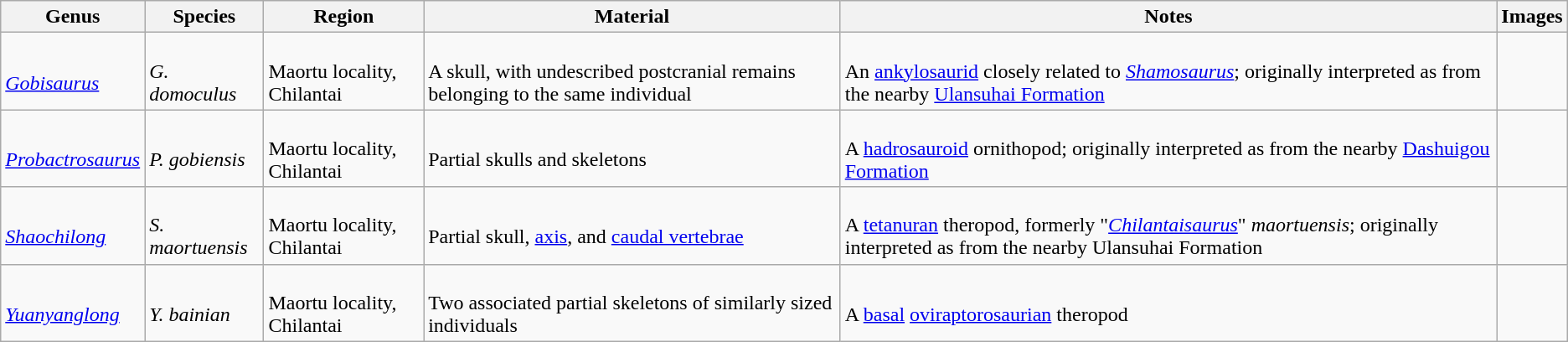<table class="wikitable" align="center">
<tr>
<th>Genus</th>
<th>Species</th>
<th>Region</th>
<th>Material</th>
<th>Notes</th>
<th>Images</th>
</tr>
<tr>
<td><br><em><a href='#'>Gobisaurus</a></em></td>
<td><br><em>G. domoculus</em></td>
<td><br>Maortu locality, Chilantai</td>
<td><br>A skull, with undescribed postcranial remains belonging to the same individual</td>
<td><br>An <a href='#'>ankylosaurid</a> closely related to <em><a href='#'>Shamosaurus</a></em>; originally interpreted as from the nearby <a href='#'>Ulansuhai Formation</a></td>
<td><br></td>
</tr>
<tr>
<td><br><em><a href='#'>Probactrosaurus</a></em></td>
<td><br><em>P. gobiensis</em></td>
<td><br>Maortu locality, Chilantai</td>
<td><br>Partial skulls and skeletons</td>
<td><br>A <a href='#'>hadrosauroid</a> ornithopod; originally interpreted as from the nearby <a href='#'>Dashuigou Formation</a></td>
<td><br></td>
</tr>
<tr>
<td><br><em><a href='#'>Shaochilong</a></em></td>
<td><br><em>S. maortuensis</em></td>
<td><br>Maortu locality, Chilantai</td>
<td><br>Partial skull, <a href='#'>axis</a>, and <a href='#'>caudal vertebrae</a></td>
<td><br>A <a href='#'>tetanuran</a> theropod, formerly "<em><a href='#'>Chilantaisaurus</a></em>" <em>maortuensis</em>; originally interpreted as from the nearby Ulansuhai Formation</td>
<td><br></td>
</tr>
<tr>
<td><br><em><a href='#'>Yuanyanglong</a></em></td>
<td><br><em>Y. bainian</em></td>
<td><br>Maortu locality, Chilantai</td>
<td><br>Two associated partial skeletons of similarly sized individuals</td>
<td><br>A <a href='#'>basal</a> <a href='#'>oviraptorosaurian</a> theropod</td>
<td><br></td>
</tr>
</table>
